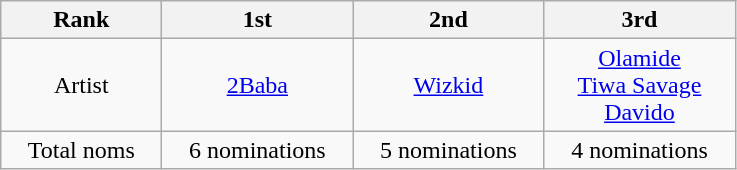<table class="wikitable">
<tr>
<th style="width:100px;">Rank</th>
<th style="width:120px;">1st</th>
<th style="width:120px;">2nd</th>
<th style="width:120px;">3rd</th>
</tr>
<tr align=center>
<td>Artist</td>
<td><a href='#'>2Baba</a></td>
<td><a href='#'>Wizkid</a></td>
<td><a href='#'>Olamide</a><br><a href='#'>Tiwa Savage</a><br><a href='#'>Davido</a></td>
</tr>
<tr align=center>
<td>Total noms</td>
<td>6 nominations</td>
<td>5 nominations</td>
<td>4 nominations</td>
</tr>
</table>
